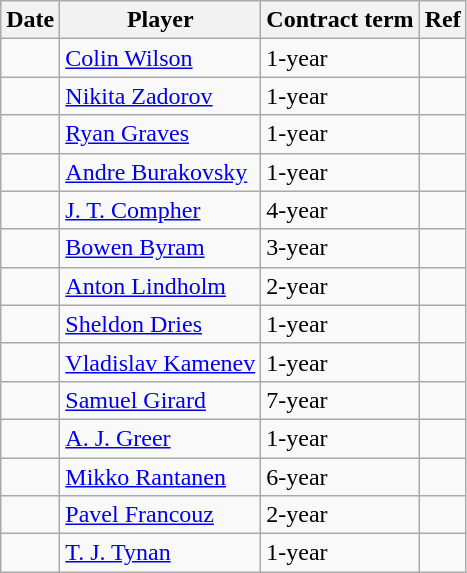<table class="wikitable">
<tr>
<th>Date</th>
<th>Player</th>
<th>Contract term</th>
<th>Ref</th>
</tr>
<tr>
<td></td>
<td><a href='#'>Colin Wilson</a></td>
<td>1-year</td>
<td></td>
</tr>
<tr>
<td></td>
<td><a href='#'>Nikita Zadorov</a></td>
<td>1-year</td>
<td></td>
</tr>
<tr>
<td></td>
<td><a href='#'>Ryan Graves</a></td>
<td>1-year</td>
<td></td>
</tr>
<tr>
<td></td>
<td><a href='#'>Andre Burakovsky</a></td>
<td>1-year</td>
<td></td>
</tr>
<tr>
<td></td>
<td><a href='#'>J. T. Compher</a></td>
<td>4-year</td>
<td></td>
</tr>
<tr>
<td></td>
<td><a href='#'>Bowen Byram</a></td>
<td>3-year</td>
<td></td>
</tr>
<tr>
<td></td>
<td><a href='#'>Anton Lindholm</a></td>
<td>2-year</td>
<td></td>
</tr>
<tr>
<td></td>
<td><a href='#'>Sheldon Dries</a></td>
<td>1-year</td>
<td></td>
</tr>
<tr>
<td></td>
<td><a href='#'>Vladislav Kamenev</a></td>
<td>1-year</td>
<td></td>
</tr>
<tr>
<td></td>
<td><a href='#'>Samuel Girard</a></td>
<td>7-year</td>
<td></td>
</tr>
<tr>
<td></td>
<td><a href='#'>A. J. Greer</a></td>
<td>1-year</td>
<td></td>
</tr>
<tr>
<td></td>
<td><a href='#'>Mikko Rantanen</a></td>
<td>6-year</td>
<td></td>
</tr>
<tr>
<td></td>
<td><a href='#'>Pavel Francouz</a></td>
<td>2-year</td>
<td></td>
</tr>
<tr>
<td></td>
<td><a href='#'>T. J. Tynan</a></td>
<td>1-year</td>
<td></td>
</tr>
</table>
